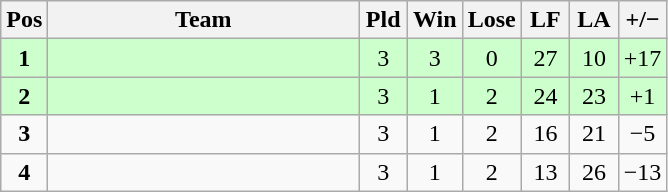<table class="wikitable" style="font-size: 100%">
<tr>
<th width=20>Pos</th>
<th width=200>Team</th>
<th width=25>Pld</th>
<th width=25>Win</th>
<th width=25>Lose</th>
<th width=25>LF</th>
<th width=25>LA</th>
<th width=25>+/−</th>
</tr>
<tr align=center style="background: #ccffcc;">
<td><strong>1</strong></td>
<td align="left"></td>
<td>3</td>
<td>3</td>
<td>0</td>
<td>27</td>
<td>10</td>
<td>+17</td>
</tr>
<tr align=center style="background: #ccffcc;">
<td><strong>2</strong></td>
<td align="left"></td>
<td>3</td>
<td>1</td>
<td>2</td>
<td>24</td>
<td>23</td>
<td>+1</td>
</tr>
<tr align=center>
<td><strong>3</strong></td>
<td align="left"></td>
<td>3</td>
<td>1</td>
<td>2</td>
<td>16</td>
<td>21</td>
<td>−5</td>
</tr>
<tr align=center>
<td><strong>4</strong></td>
<td align="left"></td>
<td>3</td>
<td>1</td>
<td>2</td>
<td>13</td>
<td>26</td>
<td>−13</td>
</tr>
</table>
